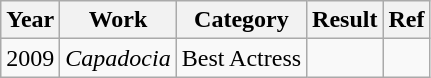<table class="wikitable">
<tr>
<th>Year</th>
<th>Work</th>
<th>Category</th>
<th>Result</th>
<th>Ref</th>
</tr>
<tr>
<td>2009</td>
<td><em>Capadocia</em></td>
<td>Best Actress</td>
<td></td>
<td></td>
</tr>
</table>
